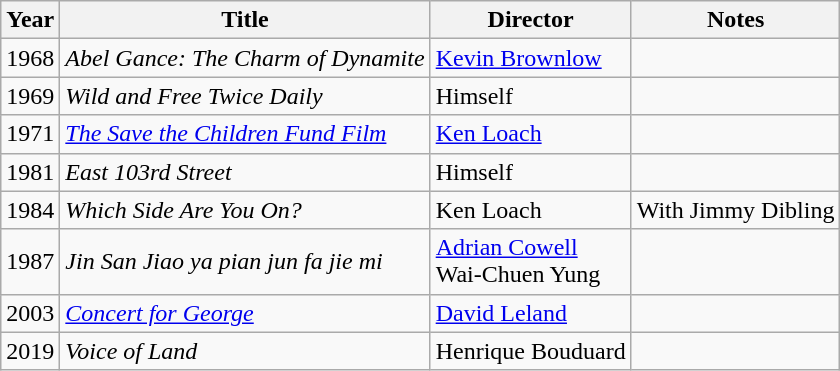<table class="wikitable">
<tr>
<th>Year</th>
<th>Title</th>
<th>Director</th>
<th>Notes</th>
</tr>
<tr>
<td>1968</td>
<td><em>Abel Gance: The Charm of Dynamite</em></td>
<td><a href='#'>Kevin Brownlow</a></td>
<td></td>
</tr>
<tr>
<td>1969</td>
<td><em>Wild and Free Twice Daily</em></td>
<td>Himself</td>
<td></td>
</tr>
<tr>
<td>1971</td>
<td><em><a href='#'>The Save the Children Fund Film</a></em></td>
<td><a href='#'>Ken Loach</a></td>
<td></td>
</tr>
<tr>
<td>1981</td>
<td><em>East 103rd Street</em></td>
<td>Himself</td>
<td></td>
</tr>
<tr>
<td>1984</td>
<td><em>Which Side Are You On?</em></td>
<td>Ken Loach</td>
<td>With Jimmy Dibling</td>
</tr>
<tr>
<td>1987</td>
<td><em>Jin San Jiao ya pian jun fa jie mi</em></td>
<td><a href='#'>Adrian Cowell</a><br>Wai-Chuen Yung</td>
<td></td>
</tr>
<tr>
<td>2003</td>
<td><em><a href='#'>Concert for George</a></em></td>
<td><a href='#'>David Leland</a></td>
<td></td>
</tr>
<tr>
<td>2019</td>
<td><em>Voice of Land</em></td>
<td>Henrique Bouduard</td>
<td></td>
</tr>
</table>
